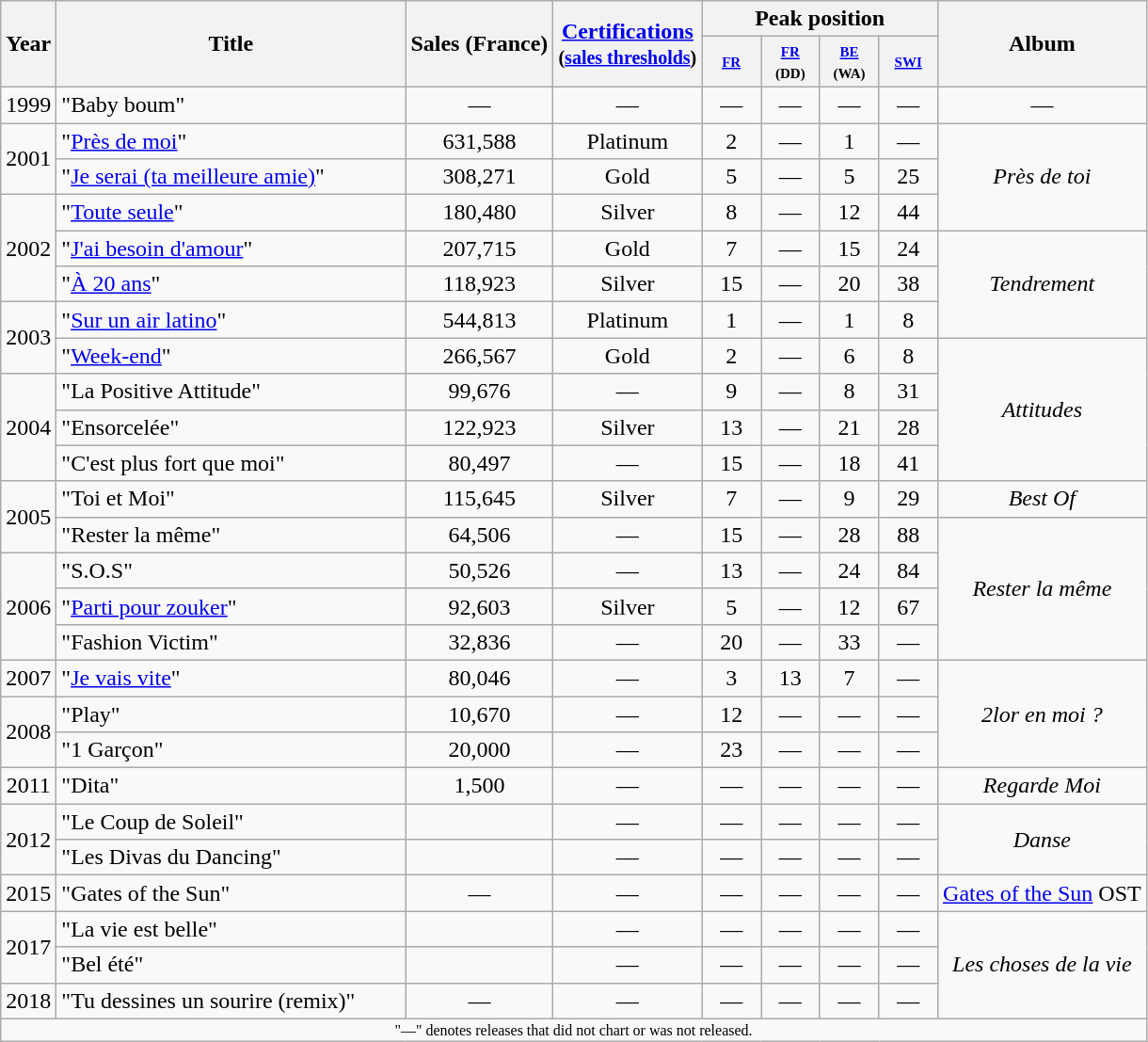<table class="wikitable" style=text-align:center;>
<tr>
<th rowspan="2" width="3">Year</th>
<th width="240" rowspan="2">Title</th>
<th rowspan="2">Sales (France)</th>
<th rowspan="2"><a href='#'>Certifications</a><br><small>(<a href='#'>sales thresholds</a>)</small></th>
<th colspan="4">Peak position</th>
<th rowspan="2">Album</th>
</tr>
<tr ---->
<th style="width:3em;font-size:75%"><small><a href='#'>FR</a></small>  <br></th>
<th style="width:3em;font-size:75%"><small><a href='#'>FR</a> (DD)</small></th>
<th style="width:3em;font-size:75%"><small><a href='#'>BE</a> (WA)</small> <br></th>
<th style="width:3em;font-size:75%"><small><a href='#'>SWI</a></small> <br></th>
</tr>
<tr ---->
<td>1999</td>
<td align="left">"Baby boum"</td>
<td align="center">—</td>
<td align="center">—</td>
<td align="center">—</td>
<td align="center">—</td>
<td align="center">—</td>
<td align="center">—</td>
<td align="center">—</td>
</tr>
<tr ---->
<td rowspan="2">2001</td>
<td align="left">"<a href='#'>Près de moi</a>"</td>
<td align="center">631,588</td>
<td align="center">Platinum</td>
<td align="center">2</td>
<td align="center">—</td>
<td align="center">1</td>
<td align="center">—</td>
<td align="center" rowspan="3"><em>Près de toi</em></td>
</tr>
<tr ---->
<td align="left">"<a href='#'>Je serai (ta meilleure amie)</a>"</td>
<td align="center">308,271</td>
<td align="center">Gold</td>
<td align="center">5</td>
<td align="center">—</td>
<td align="center">5</td>
<td align="center">25</td>
</tr>
<tr ---->
<td rowspan="3">2002</td>
<td align="left">"<a href='#'>Toute seule</a>"</td>
<td align="center">180,480</td>
<td align="center">Silver</td>
<td align="center">8</td>
<td align="center">—</td>
<td align="center">12</td>
<td align="center">44</td>
</tr>
<tr ---->
<td align="left">"<a href='#'>J'ai besoin d'amour</a>"</td>
<td align="center">207,715</td>
<td align="center">Gold</td>
<td align="center">7</td>
<td align="center">—</td>
<td align="center">15</td>
<td align="center">24</td>
<td align="center" rowspan="3"><em>Tendrement</em></td>
</tr>
<tr ---->
<td align="left">"<a href='#'>À 20 ans</a>"</td>
<td align="center">118,923</td>
<td align="center">Silver</td>
<td align="center">15</td>
<td align="center">—</td>
<td align="center">20</td>
<td align="center">38</td>
</tr>
<tr ---->
<td rowspan="2">2003</td>
<td align="left">"<a href='#'>Sur un air latino</a>"</td>
<td align="center">544,813</td>
<td align="center">Platinum</td>
<td align="center">1</td>
<td align="center">—</td>
<td align="center">1</td>
<td align="center">8</td>
</tr>
<tr ---->
<td align="left">"<a href='#'>Week-end</a>"</td>
<td align="center">266,567</td>
<td align="center">Gold</td>
<td align="center">2</td>
<td align="center">—</td>
<td align="center">6</td>
<td align="center">8</td>
<td align="center" rowspan="4"><em>Attitudes</em></td>
</tr>
<tr ---->
<td rowspan="3">2004</td>
<td align="left">"La Positive Attitude"</td>
<td align="center">99,676</td>
<td align="center">—</td>
<td align="center">9</td>
<td align="center">—</td>
<td align="center">8</td>
<td align="center">31</td>
</tr>
<tr ---->
<td align="left">"Ensorcelée"</td>
<td align="center">122,923</td>
<td align="center">Silver</td>
<td align="center">13</td>
<td align="center">—</td>
<td align="center">21</td>
<td align="center">28</td>
</tr>
<tr ---->
<td align="left">"C'est plus fort que moi"</td>
<td align="center">80,497</td>
<td align="center">—</td>
<td align="center">15</td>
<td align="center">—</td>
<td align="center">18</td>
<td align="center">41</td>
</tr>
<tr ---->
<td rowspan="2">2005</td>
<td align="left">"Toi et Moi"</td>
<td align="center">115,645</td>
<td align="center">Silver</td>
<td align="center">7</td>
<td align="center">—</td>
<td align="center">9</td>
<td align="center">29</td>
<td align="center" rowspan="1"><em>Best Of</em></td>
</tr>
<tr ---->
<td align="left">"Rester la même"</td>
<td align="center">64,506</td>
<td align="center">—</td>
<td align="center">15</td>
<td align="center">—</td>
<td align="center">28</td>
<td align="center">88</td>
<td align="center" rowspan="4"><em>Rester la même</em></td>
</tr>
<tr ---->
<td rowspan="3">2006</td>
<td align="left">"S.O.S"</td>
<td align="center">50,526</td>
<td align="center">—</td>
<td align="center">13</td>
<td align="center">—</td>
<td align="center">24</td>
<td align="center">84</td>
</tr>
<tr ---->
<td align="left">"<a href='#'>Parti pour zouker</a>"</td>
<td align="center">92,603</td>
<td align="center">Silver</td>
<td align="center">5</td>
<td align="center">—</td>
<td align="center">12</td>
<td align="center">67</td>
</tr>
<tr ---->
<td align="left">"Fashion Victim"</td>
<td align="center">32,836</td>
<td align="center">—</td>
<td align="center">20</td>
<td align="center">—</td>
<td align="center">33</td>
<td align="center">—</td>
</tr>
<tr ---->
<td>2007</td>
<td align="left">"<a href='#'>Je vais vite</a>"</td>
<td align="center">80,046</td>
<td align="center">—</td>
<td align="center">3</td>
<td align="center">13</td>
<td align="center">7</td>
<td align="center">—</td>
<td align="center" rowspan="3"><em>2lor en moi ?</em></td>
</tr>
<tr ---->
<td rowspan="2">2008</td>
<td align="left">"Play"</td>
<td align="center">10,670</td>
<td align="center">—</td>
<td align="center">12</td>
<td align="center">—</td>
<td align="center">—</td>
<td align="center">—</td>
</tr>
<tr ---->
<td align="left">"1 Garçon"</td>
<td align="center">20,000</td>
<td align="center">—</td>
<td align="center">23</td>
<td align="center">—</td>
<td align="center">—</td>
<td align="center">—</td>
</tr>
<tr ---->
<td>2011</td>
<td align="left">"Dita"</td>
<td align="center">1,500</td>
<td align="center">—</td>
<td align="center">—</td>
<td align="center">—</td>
<td align="center">—</td>
<td align="center">—</td>
<td align="center" rowspan="1"><em>Regarde Moi</em></td>
</tr>
<tr ---->
<td rowspan="2">2012</td>
<td align="left">"Le Coup de Soleil"</td>
<td align="center"></td>
<td align="center">—</td>
<td align="center">—</td>
<td align="center">—</td>
<td align="center">—</td>
<td align="center">—</td>
<td align="center" rowspan="2"><em>Danse</em></td>
</tr>
<tr>
<td align="left">"Les Divas du Dancing"</td>
<td align="center"></td>
<td align="center">—</td>
<td align="center">—</td>
<td align="center">—</td>
<td align="center">—</td>
<td align="center">—</td>
</tr>
<tr ---->
<td>2015</td>
<td align="left">"Gates of the Sun"</td>
<td align="center">—</td>
<td align="center">—</td>
<td align="center">—</td>
<td align="center">—</td>
<td align="center">—</td>
<td align="center">—</td>
<td align="center"><a href='#'>Gates of the Sun</a> OST</td>
</tr>
<tr ---->
<td rowspan="2">2017</td>
<td align="left">"La vie est belle"</td>
<td align="center"></td>
<td align="center">—</td>
<td align="center">—</td>
<td align="center">—</td>
<td align="center">—</td>
<td align="center">—</td>
<td align="center" rowspan="3"><em>Les choses de la vie</em></td>
</tr>
<tr>
<td align="left">"Bel été"</td>
<td align="center"></td>
<td align="center">—</td>
<td align="center">—</td>
<td align="center">—</td>
<td align="center">—</td>
<td align="center">—</td>
</tr>
<tr ---->
<td rowspan="1">2018</td>
<td align="left">"Tu dessines un sourire (remix)"</td>
<td align="center">—</td>
<td align="center">—</td>
<td align="center">—</td>
<td align="center">—</td>
<td align="center">—</td>
<td align="center">—</td>
</tr>
<tr>
<td colspan="20" style="font-size:8pt">"—" denotes releases that did not chart or was not released.</td>
</tr>
</table>
